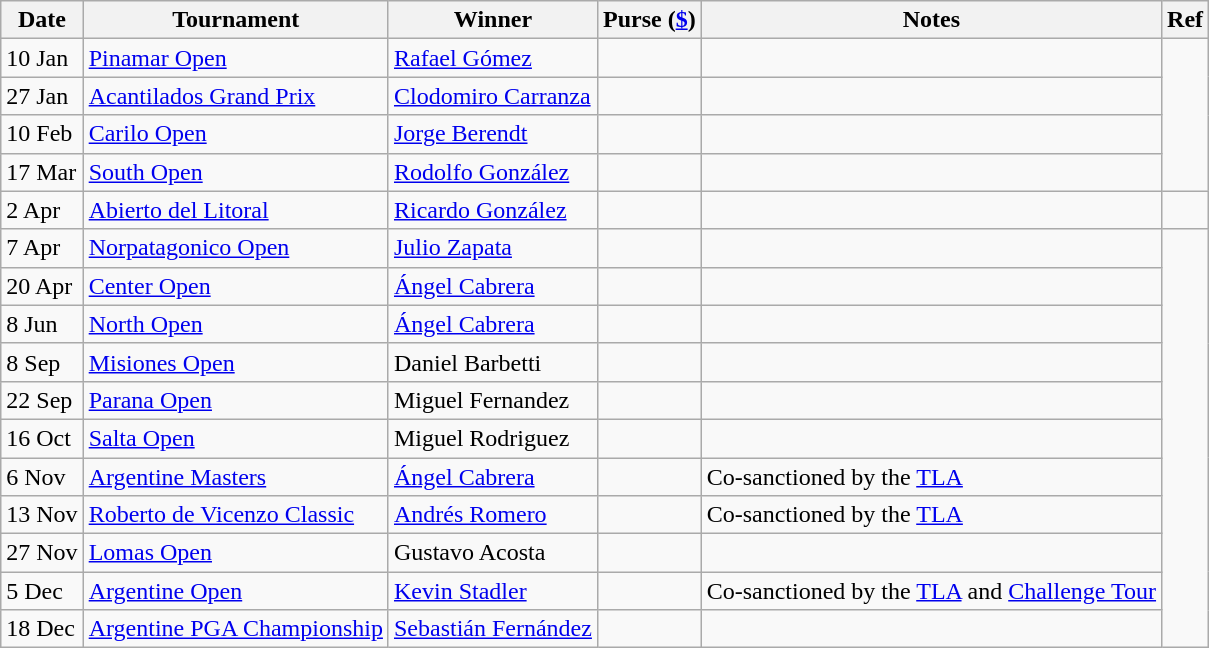<table class=wikitable>
<tr>
<th>Date</th>
<th>Tournament</th>
<th>Winner</th>
<th>Purse (<a href='#'>$</a>)</th>
<th>Notes</th>
<th>Ref</th>
</tr>
<tr>
<td>10 Jan</td>
<td><a href='#'>Pinamar Open</a></td>
<td><a href='#'>Rafael Gómez</a></td>
<td></td>
<td></td>
</tr>
<tr>
<td>27 Jan</td>
<td><a href='#'>Acantilados Grand Prix</a></td>
<td><a href='#'>Clodomiro Carranza</a></td>
<td></td>
<td></td>
</tr>
<tr>
<td>10 Feb</td>
<td><a href='#'>Carilo Open</a></td>
<td><a href='#'>Jorge Berendt</a></td>
<td></td>
<td></td>
</tr>
<tr>
<td>17 Mar</td>
<td><a href='#'>South Open</a></td>
<td><a href='#'>Rodolfo González</a></td>
<td></td>
<td></td>
</tr>
<tr>
<td>2 Apr</td>
<td><a href='#'>Abierto del Litoral</a></td>
<td><a href='#'>Ricardo González</a></td>
<td></td>
<td></td>
<td></td>
</tr>
<tr>
<td>7 Apr</td>
<td><a href='#'>Norpatagonico Open</a></td>
<td><a href='#'>Julio Zapata</a></td>
<td></td>
<td></td>
</tr>
<tr>
<td>20 Apr</td>
<td><a href='#'>Center Open</a></td>
<td><a href='#'>Ángel Cabrera</a></td>
<td></td>
<td></td>
</tr>
<tr>
<td>8 Jun</td>
<td><a href='#'>North Open</a></td>
<td><a href='#'>Ángel Cabrera</a></td>
<td></td>
<td></td>
</tr>
<tr>
<td>8 Sep</td>
<td><a href='#'>Misiones Open</a></td>
<td>Daniel Barbetti</td>
<td></td>
<td></td>
</tr>
<tr>
<td>22 Sep</td>
<td><a href='#'>Parana Open</a></td>
<td>Miguel Fernandez</td>
<td></td>
<td></td>
</tr>
<tr>
<td>16 Oct</td>
<td><a href='#'>Salta Open</a></td>
<td>Miguel Rodriguez</td>
<td></td>
<td></td>
</tr>
<tr>
<td>6 Nov</td>
<td><a href='#'>Argentine Masters</a></td>
<td><a href='#'>Ángel Cabrera</a></td>
<td></td>
<td>Co-sanctioned by the <a href='#'>TLA</a></td>
</tr>
<tr>
<td>13 Nov</td>
<td><a href='#'>Roberto de Vicenzo Classic</a></td>
<td><a href='#'>Andrés Romero</a></td>
<td></td>
<td>Co-sanctioned by the <a href='#'>TLA</a></td>
</tr>
<tr>
<td>27 Nov</td>
<td><a href='#'>Lomas Open</a></td>
<td>Gustavo Acosta</td>
<td></td>
<td></td>
</tr>
<tr>
<td>5 Dec</td>
<td><a href='#'>Argentine Open</a></td>
<td><a href='#'>Kevin Stadler</a></td>
<td></td>
<td>Co-sanctioned by the <a href='#'>TLA</a> and <a href='#'>Challenge Tour</a></td>
</tr>
<tr>
<td>18 Dec</td>
<td><a href='#'>Argentine PGA Championship</a></td>
<td><a href='#'>Sebastián Fernández</a></td>
<td></td>
<td></td>
</tr>
</table>
